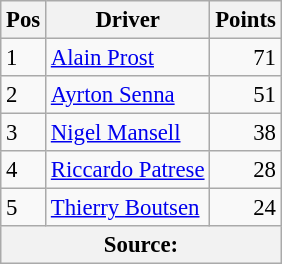<table class="wikitable" style="font-size: 95%;">
<tr>
<th>Pos</th>
<th>Driver</th>
<th>Points</th>
</tr>
<tr>
<td>1</td>
<td> <a href='#'>Alain Prost</a></td>
<td align=right>71</td>
</tr>
<tr>
<td>2</td>
<td> <a href='#'>Ayrton Senna</a></td>
<td align=right>51</td>
</tr>
<tr>
<td>3</td>
<td> <a href='#'>Nigel Mansell</a></td>
<td align=right>38</td>
</tr>
<tr>
<td>4</td>
<td> <a href='#'>Riccardo Patrese</a></td>
<td align=right>28</td>
</tr>
<tr>
<td>5</td>
<td> <a href='#'>Thierry Boutsen</a></td>
<td align=right>24</td>
</tr>
<tr>
<th colspan=4>Source:</th>
</tr>
</table>
